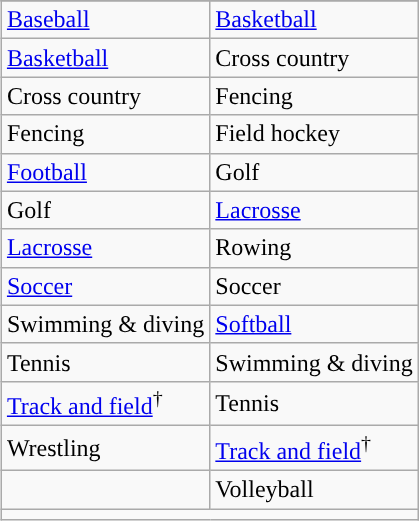<table class="wikitable" style="float:right; clear:right; margin:0 0 1em 1em;">
<tr>
</tr>
<tr>
<td><a href='#'>Baseball</a></td>
<td><a href='#'>Basketball</a></td>
</tr>
<tr>
<td><a href='#'>Basketball</a></td>
<td>Cross country</td>
</tr>
<tr>
<td>Cross country</td>
<td>Fencing</td>
</tr>
<tr>
<td>Fencing</td>
<td>Field hockey</td>
</tr>
<tr>
<td><a href='#'>Football</a></td>
<td>Golf</td>
</tr>
<tr>
<td>Golf</td>
<td><a href='#'>Lacrosse</a></td>
</tr>
<tr>
<td><a href='#'>Lacrosse</a></td>
<td>Rowing</td>
</tr>
<tr>
<td><a href='#'>Soccer</a></td>
<td>Soccer</td>
</tr>
<tr>
<td>Swimming & diving</td>
<td><a href='#'>Softball</a></td>
</tr>
<tr>
<td>Tennis</td>
<td>Swimming & diving</td>
</tr>
<tr>
<td><a href='#'>Track and field</a><sup>†</sup></td>
<td>Tennis</td>
</tr>
<tr>
<td>Wrestling</td>
<td><a href='#'>Track and field</a><sup>†</sup></td>
</tr>
<tr>
<td></td>
<td>Volleyball</td>
</tr>
<tr>
<td colspan="2"></td>
</tr>
</table>
